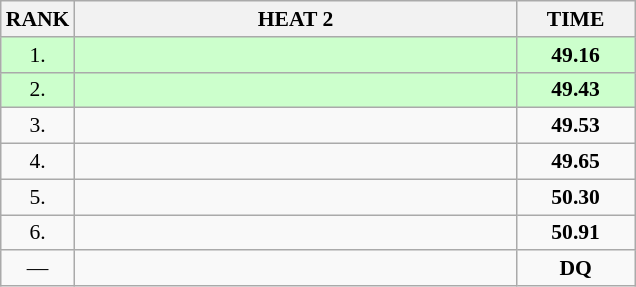<table class="wikitable" style="border-collapse: collapse; font-size: 90%;">
<tr>
<th>RANK</th>
<th style="width: 20em">HEAT 2</th>
<th style="width: 5em">TIME</th>
</tr>
<tr style="background:#ccffcc;">
<td align="center">1.</td>
<td></td>
<td align="center"><strong>49.16</strong></td>
</tr>
<tr style="background:#ccffcc;">
<td align="center">2.</td>
<td></td>
<td align="center"><strong>49.43</strong></td>
</tr>
<tr>
<td align="center">3.</td>
<td></td>
<td align="center"><strong>49.53</strong></td>
</tr>
<tr>
<td align="center">4.</td>
<td></td>
<td align="center"><strong>49.65</strong></td>
</tr>
<tr>
<td align="center">5.</td>
<td></td>
<td align="center"><strong>50.30</strong></td>
</tr>
<tr>
<td align="center">6.</td>
<td></td>
<td align="center"><strong>50.91</strong></td>
</tr>
<tr>
<td align="center">—</td>
<td></td>
<td align="center"><strong>DQ</strong></td>
</tr>
</table>
